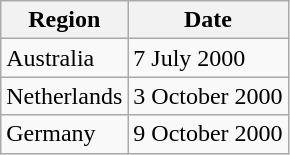<table class="wikitable">
<tr>
<th>Region</th>
<th>Date</th>
</tr>
<tr>
<td>Australia</td>
<td>7 July 2000</td>
</tr>
<tr>
<td>Netherlands</td>
<td>3 October 2000</td>
</tr>
<tr>
<td>Germany</td>
<td>9 October 2000</td>
</tr>
</table>
